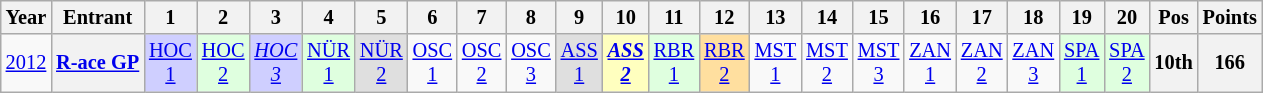<table class="wikitable" style="text-align:center; font-size:85%">
<tr>
<th>Year</th>
<th>Entrant</th>
<th>1</th>
<th>2</th>
<th>3</th>
<th>4</th>
<th>5</th>
<th>6</th>
<th>7</th>
<th>8</th>
<th>9</th>
<th>10</th>
<th>11</th>
<th>12</th>
<th>13</th>
<th>14</th>
<th>15</th>
<th>16</th>
<th>17</th>
<th>18</th>
<th>19</th>
<th>20</th>
<th>Pos</th>
<th>Points</th>
</tr>
<tr>
<td><a href='#'>2012</a></td>
<th nowrap><a href='#'>R-ace GP</a></th>
<td style="background:#CFCFFF;"><a href='#'>HOC<br>1</a><br></td>
<td style="background:#DFFFDF;"><a href='#'>HOC<br>2</a><br></td>
<td style="background:#CFCFFF;"><em><a href='#'>HOC<br>3</a></em><br></td>
<td style="background:#DFFFDF;"><a href='#'>NÜR<br>1</a><br></td>
<td style="background:#DFDFDF;"><a href='#'>NÜR<br>2</a><br></td>
<td><a href='#'>OSC<br>1</a></td>
<td><a href='#'>OSC<br>2</a></td>
<td><a href='#'>OSC<br>3</a></td>
<td style="background:#DFDFDF;"><a href='#'>ASS<br>1</a><br></td>
<td style="background:#FFFFBF;"><strong><em><a href='#'>ASS<br>2</a></em></strong><br></td>
<td style="background:#DFFFDF;"><a href='#'>RBR<br>1</a><br></td>
<td style="background:#FFDF9F;"><a href='#'>RBR<br>2</a><br></td>
<td><a href='#'>MST<br>1</a></td>
<td><a href='#'>MST<br>2</a></td>
<td><a href='#'>MST<br>3</a></td>
<td><a href='#'>ZAN<br>1</a></td>
<td><a href='#'>ZAN<br>2</a></td>
<td><a href='#'>ZAN<br>3</a></td>
<td style="background:#DFFFDF;"><a href='#'>SPA<br>1</a><br></td>
<td style="background:#DFFFDF;"><a href='#'>SPA<br>2</a><br></td>
<th>10th</th>
<th>166</th>
</tr>
</table>
